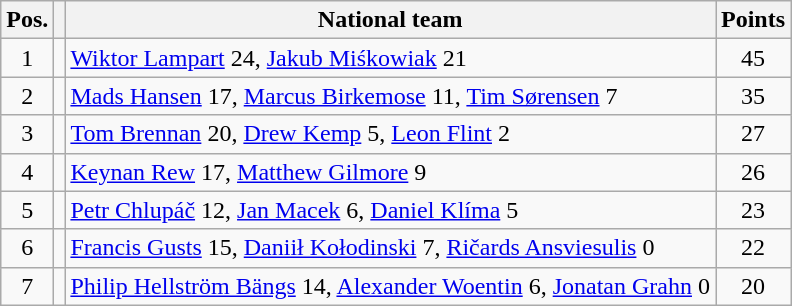<table class=wikitable>
<tr>
<th>Pos.</th>
<th></th>
<th>National team</th>
<th>Points</th>
</tr>
<tr align=center>
<td>1</td>
<td align=left></td>
<td align=left><a href='#'>Wiktor Lampart</a> 24, <a href='#'>Jakub Miśkowiak</a> 21</td>
<td>45</td>
</tr>
<tr align=center>
<td>2</td>
<td align=left></td>
<td align=left><a href='#'>Mads Hansen</a> 17, <a href='#'>Marcus Birkemose</a> 11, <a href='#'>Tim Sørensen</a> 7</td>
<td>35</td>
</tr>
<tr align=center>
<td>3</td>
<td align=left></td>
<td align=left><a href='#'>Tom Brennan</a> 20, <a href='#'>Drew Kemp</a> 5, <a href='#'>Leon Flint</a> 2</td>
<td>27</td>
</tr>
<tr align=center>
<td>4</td>
<td align=left></td>
<td align=left><a href='#'>Keynan Rew</a> 17, <a href='#'>Matthew Gilmore</a> 9</td>
<td>26</td>
</tr>
<tr align=center>
<td>5</td>
<td align=left></td>
<td align=left><a href='#'>Petr Chlupáč</a> 12, <a href='#'>Jan Macek</a> 6, <a href='#'>Daniel Klíma</a> 5</td>
<td>23</td>
</tr>
<tr align=center>
<td>6</td>
<td align=left></td>
<td align=left><a href='#'>Francis Gusts</a> 15, <a href='#'>Daniił Kołodinski</a> 7, <a href='#'>Ričards Ansviesulis</a> 0</td>
<td>22</td>
</tr>
<tr align=center>
<td>7</td>
<td align=left></td>
<td align=left><a href='#'>Philip Hellström Bängs</a> 14, <a href='#'>Alexander Woentin</a> 6, <a href='#'>Jonatan Grahn</a> 0</td>
<td>20</td>
</tr>
</table>
